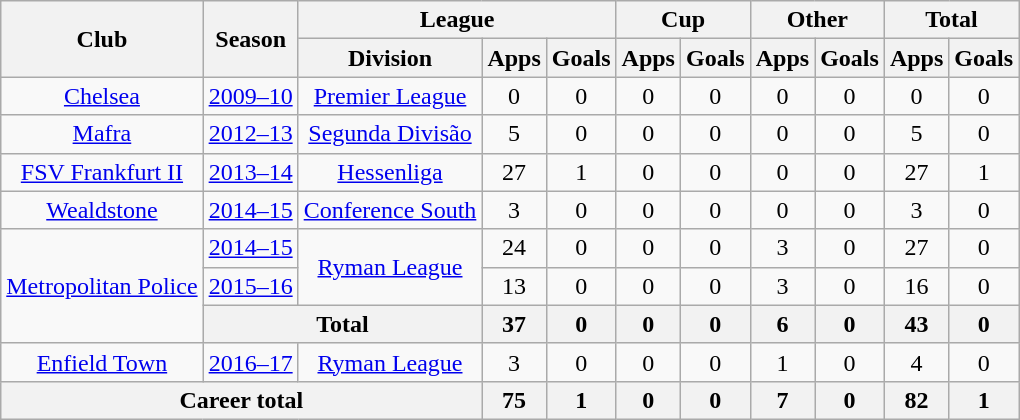<table class="wikitable" style="text-align: center">
<tr>
<th rowspan="2">Club</th>
<th rowspan="2">Season</th>
<th colspan="3">League</th>
<th colspan="2">Cup</th>
<th colspan="2">Other</th>
<th colspan="2">Total</th>
</tr>
<tr>
<th>Division</th>
<th>Apps</th>
<th>Goals</th>
<th>Apps</th>
<th>Goals</th>
<th>Apps</th>
<th>Goals</th>
<th>Apps</th>
<th>Goals</th>
</tr>
<tr>
<td><a href='#'>Chelsea</a></td>
<td><a href='#'>2009–10</a></td>
<td><a href='#'>Premier League</a></td>
<td>0</td>
<td>0</td>
<td>0</td>
<td>0</td>
<td>0</td>
<td>0</td>
<td>0</td>
<td>0</td>
</tr>
<tr>
<td><a href='#'>Mafra</a></td>
<td><a href='#'>2012–13</a></td>
<td><a href='#'>Segunda Divisão</a></td>
<td>5</td>
<td>0</td>
<td>0</td>
<td>0</td>
<td>0</td>
<td>0</td>
<td>5</td>
<td>0</td>
</tr>
<tr>
<td><a href='#'>FSV Frankfurt II</a></td>
<td><a href='#'>2013–14</a></td>
<td><a href='#'>Hessenliga</a></td>
<td>27</td>
<td>1</td>
<td>0</td>
<td>0</td>
<td>0</td>
<td>0</td>
<td>27</td>
<td>1</td>
</tr>
<tr>
<td><a href='#'>Wealdstone</a></td>
<td><a href='#'>2014–15</a></td>
<td><a href='#'>Conference South</a></td>
<td>3</td>
<td>0</td>
<td>0</td>
<td>0</td>
<td>0</td>
<td>0</td>
<td>3</td>
<td>0</td>
</tr>
<tr>
<td rowspan="3"><a href='#'>Metropolitan Police</a></td>
<td><a href='#'>2014–15</a></td>
<td rowspan="2"><a href='#'>Ryman League</a></td>
<td>24</td>
<td>0</td>
<td>0</td>
<td>0</td>
<td>3</td>
<td>0</td>
<td>27</td>
<td>0</td>
</tr>
<tr>
<td><a href='#'>2015–16</a></td>
<td>13</td>
<td>0</td>
<td>0</td>
<td>0</td>
<td>3</td>
<td>0</td>
<td>16</td>
<td>0</td>
</tr>
<tr>
<th colspan="2">Total</th>
<th>37</th>
<th>0</th>
<th>0</th>
<th>0</th>
<th>6</th>
<th>0</th>
<th>43</th>
<th>0</th>
</tr>
<tr>
<td><a href='#'>Enfield Town</a></td>
<td><a href='#'>2016–17</a></td>
<td><a href='#'>Ryman League</a></td>
<td>3</td>
<td>0</td>
<td>0</td>
<td>0</td>
<td>1</td>
<td>0</td>
<td>4</td>
<td>0</td>
</tr>
<tr>
<th colspan="3">Career total</th>
<th>75</th>
<th>1</th>
<th>0</th>
<th>0</th>
<th>7</th>
<th>0</th>
<th>82</th>
<th>1</th>
</tr>
</table>
